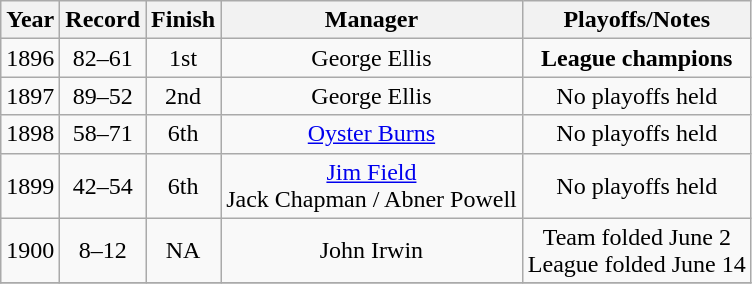<table class="wikitable">
<tr>
<th>Year</th>
<th>Record</th>
<th>Finish</th>
<th>Manager</th>
<th>Playoffs/Notes</th>
</tr>
<tr align=center>
<td>1896</td>
<td>82–61</td>
<td>1st</td>
<td>George Ellis</td>
<td><strong>League champions</strong></td>
</tr>
<tr align=center>
<td>1897</td>
<td>89–52</td>
<td>2nd</td>
<td>George Ellis</td>
<td>No playoffs held</td>
</tr>
<tr align=center>
<td>1898</td>
<td>58–71</td>
<td>6th</td>
<td><a href='#'>Oyster Burns</a></td>
<td>No playoffs held</td>
</tr>
<tr align=center>
<td>1899</td>
<td>42–54</td>
<td>6th</td>
<td><a href='#'>Jim Field</a>  <br> Jack Chapman / Abner Powell</td>
<td>No playoffs held</td>
</tr>
<tr align=center>
<td>1900</td>
<td>8–12</td>
<td>NA</td>
<td>John Irwin</td>
<td>Team folded June 2<br>League folded June 14</td>
</tr>
<tr align=center>
</tr>
</table>
